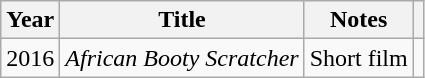<table class="wikitable sortable">
<tr>
<th>Year</th>
<th>Title</th>
<th class="unsortable">Notes</th>
<th></th>
</tr>
<tr>
<td>2016</td>
<td><em>African Booty Scratcher</em></td>
<td>Short film</td>
<td></td>
</tr>
</table>
